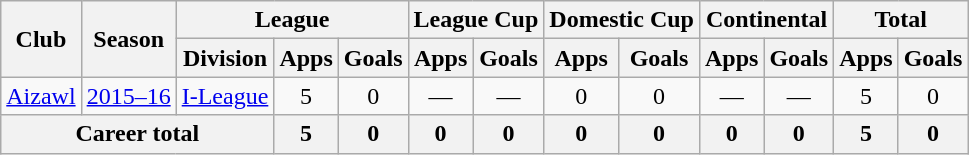<table class="wikitable" style="text-align: center;">
<tr>
<th rowspan="2">Club</th>
<th rowspan="2">Season</th>
<th colspan="3">League</th>
<th colspan="2">League Cup</th>
<th colspan="2">Domestic Cup</th>
<th colspan="2">Continental</th>
<th colspan="2">Total</th>
</tr>
<tr>
<th>Division</th>
<th>Apps</th>
<th>Goals</th>
<th>Apps</th>
<th>Goals</th>
<th>Apps</th>
<th>Goals</th>
<th>Apps</th>
<th>Goals</th>
<th>Apps</th>
<th>Goals</th>
</tr>
<tr>
<td rowspan="1"><a href='#'>Aizawl</a></td>
<td><a href='#'>2015–16</a></td>
<td><a href='#'>I-League</a></td>
<td>5</td>
<td>0</td>
<td>—</td>
<td>—</td>
<td>0</td>
<td>0</td>
<td>—</td>
<td>—</td>
<td>5</td>
<td>0</td>
</tr>
<tr>
<th colspan="3">Career total</th>
<th>5</th>
<th>0</th>
<th>0</th>
<th>0</th>
<th>0</th>
<th>0</th>
<th>0</th>
<th>0</th>
<th>5</th>
<th>0</th>
</tr>
</table>
